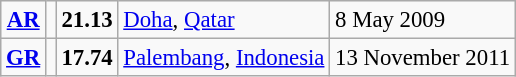<table class="wikitable" style="font-size:95%; position:relative;">
<tr>
<td align=center><strong><a href='#'>AR</a></strong></td>
<td></td>
<td><strong>21.13</strong></td>
<td><a href='#'>Doha</a>, <a href='#'>Qatar</a></td>
<td>8 May 2009</td>
</tr>
<tr>
<td align=center><strong><a href='#'>GR</a></strong></td>
<td></td>
<td><strong>17.74</strong></td>
<td><a href='#'>Palembang</a>, <a href='#'>Indonesia</a></td>
<td>13 November 2011</td>
</tr>
</table>
